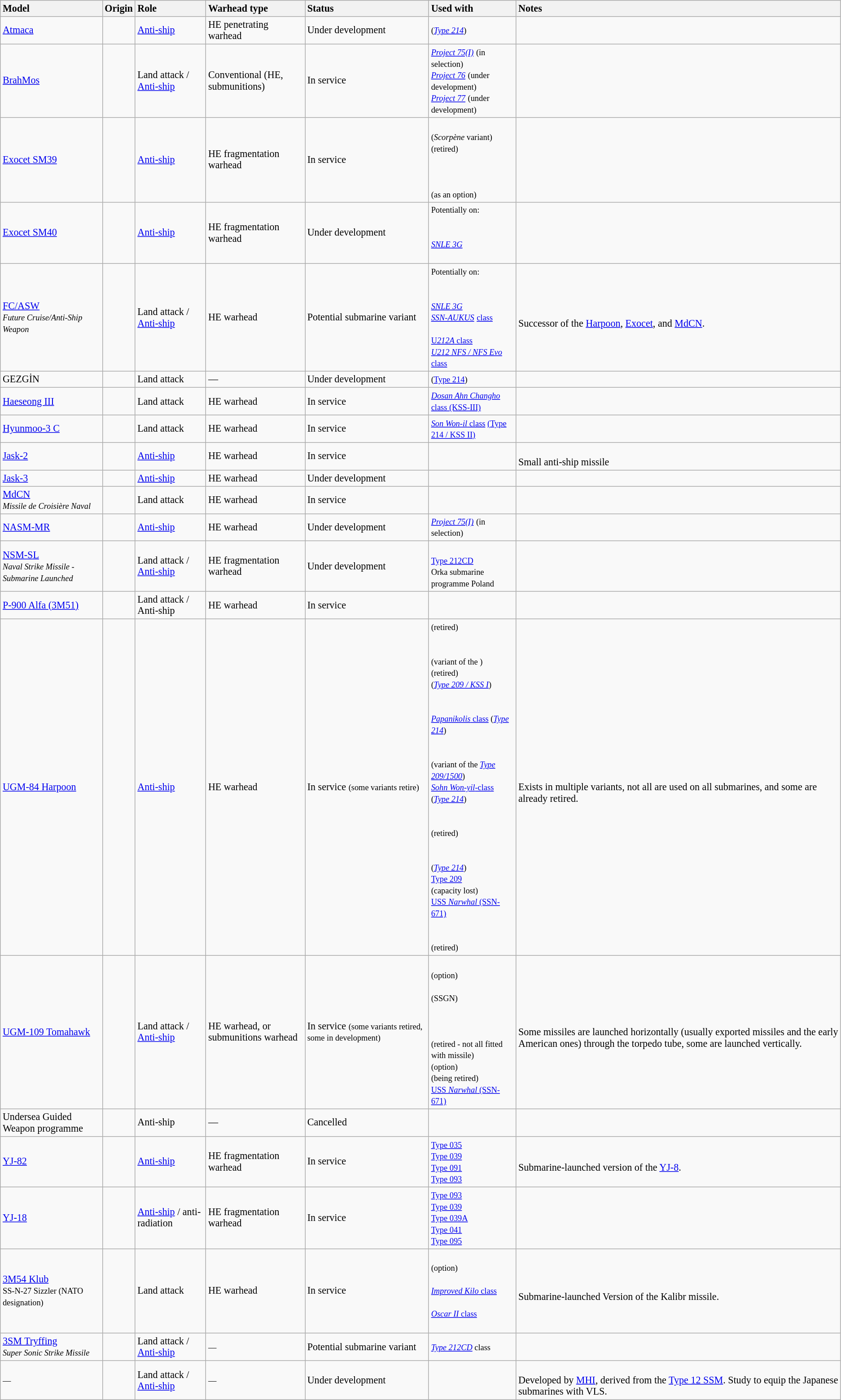<table class="wikitable sortable" style="font-size: 92%;">
<tr>
<th style="text-align: left">Model</th>
<th style="text-align: left">Origin</th>
<th style="text-align: left">Role</th>
<th style="text-align: left">Warhead type</th>
<th style="text-align: left">Status</th>
<th style="text-align: left">Used with</th>
<th style="text-align: left">Notes</th>
</tr>
<tr>
<td><a href='#'>Atmaca</a></td>
<td></td>
<td><a href='#'>Anti-ship</a></td>
<td>HE penetrating warhead</td>
<td>Under development</td>
<td><small> (<a href='#'><em>Type 214</em></a>)</small></td>
<td></td>
</tr>
<tr>
<td><a href='#'>BrahMos</a></td>
<td><br></td>
<td>Land attack /<br><a href='#'>Anti-ship</a></td>
<td>Conventional (HE, submunitions)</td>
<td>In service</td>
<td><a href='#'><em><small>Project 75(I)</small></em></a> <small>(in selection)</small><br><a href='#'><small><em>Project 76</em></small></a> <small>(under development)</small><br><a href='#'><small><em>Project 77</em></small></a> <small>(under development)</small></td>
<td></td>
</tr>
<tr>
<td><a href='#'>Exocet SM39</a></td>
<td></td>
<td><a href='#'>Anti-ship</a></td>
<td>HE fragmentation warhead</td>
<td>In service</td>
<td><small></small><br><small> (<em>Scorpène</em> variant)</small><br><small> (retired)</small><br><small></small><br><small></small><br><small></small><br><small> (as an option)</small><br><small></small></td>
<td></td>
</tr>
<tr>
<td><a href='#'>Exocet SM40</a></td>
<td></td>
<td><a href='#'>Anti-ship</a></td>
<td>HE fragmentation warhead</td>
<td>Under development</td>
<td><small>Potentially on:</small><br><small></small><br><small></small><br><a href='#'><em><small>SNLE 3G</small></em></a><br><small></small><br><small></small></td>
<td></td>
</tr>
<tr>
<td><a href='#'>FC/ASW</a><br><small><em>Future Cruise/Anti-Ship Weapon</em></small></td>
<td><br><br></td>
<td>Land attack /<br><a href='#'>Anti-ship</a></td>
<td>HE warhead</td>
<td>Potential submarine variant</td>
<td><small>Potentially on:</small><br><small></small><br><small></small><br><a href='#'><em><small>SNLE 3G</small></em></a><br><em><small><a href='#'>SSN-AUKUS</a></small></em> <a href='#'><small>class</small></a><br><small></small><br><a href='#'><small>U<em>212A</em> class</small></a><br><small><em><a href='#'>U212 NFS / NFS Evo</a></em> <a href='#'>class</a></small></td>
<td><br>Successor of the <a href='#'>Harpoon</a>, <a href='#'>Exocet</a>, and <a href='#'>MdCN</a>.</td>
</tr>
<tr>
<td>GEZGİN</td>
<td></td>
<td>Land attack</td>
<td>—</td>
<td>Under development</td>
<td><small> (<a href='#'>Type 214</a>)</small></td>
<td></td>
</tr>
<tr>
<td><a href='#'>Haeseong III</a></td>
<td></td>
<td>Land attack</td>
<td>HE warhead</td>
<td>In service</td>
<td><a href='#'><small><em>Dosan Ahn Changho</em> class (KSS-III)</small></a></td>
<td></td>
</tr>
<tr>
<td><a href='#'>Hyunmoo-3 C</a></td>
<td></td>
<td>Land attack</td>
<td>HE warhead</td>
<td>In service</td>
<td><small><a href='#'><em>Son Won-il</em> class</a> <a href='#'>(Type 214 / KSS II)</a></small></td>
<td></td>
</tr>
<tr>
<td><a href='#'>Jask-2</a></td>
<td></td>
<td><a href='#'>Anti-ship</a></td>
<td>HE warhead</td>
<td>In service</td>
<td><small></small><br><small></small></td>
<td><br>Small anti-ship missile</td>
</tr>
<tr>
<td><a href='#'>Jask-3</a></td>
<td></td>
<td><a href='#'>Anti-ship</a></td>
<td>HE warhead</td>
<td>Under development</td>
<td><small></small><br><small></small></td>
<td></td>
</tr>
<tr>
<td><a href='#'>MdCN</a><br><small><em>Missile de Croisière Naval</em></small></td>
<td></td>
<td>Land attack</td>
<td>HE warhead</td>
<td>In service</td>
<td><small></small><br><small></small></td>
<td></td>
</tr>
<tr>
<td><a href='#'>NASM-MR</a></td>
<td></td>
<td><a href='#'>Anti-ship</a></td>
<td>HE warhead</td>
<td>Under development</td>
<td><a href='#'><em><small>Project 75(I)</small></em></a> <small>(in selection)</small></td>
<td></td>
</tr>
<tr>
<td><a href='#'>NSM-SL</a><br><small><em>Naval Strike Missile - Submarine Launched</em></small></td>
<td></td>
<td>Land attack /<br><a href='#'>Anti-ship</a></td>
<td>HE fragmentation warhead</td>
<td>Under development</td>
<td><small></small><br><a href='#'><small>Type 212CD</small></a><br><small>Orka submarine programme Poland</small></td>
<td></td>
</tr>
<tr>
<td><a href='#'>P-900 Alfa (3M51)</a></td>
<td></td>
<td>Land attack /<br>Anti-ship</td>
<td>HE warhead</td>
<td>In service</td>
<td><small></small></td>
<td></td>
</tr>
<tr>
<td><a href='#'>UGM-84 Harpoon</a></td>
<td></td>
<td><a href='#'>Anti-ship</a></td>
<td>HE warhead</td>
<td>In service <small>(some variants retire)</small></td>
<td><small> (retired)</small><br><small></small><br><small></small><br><small> (variant of the )</small><br><small> (retired)</small><br><small> (<a href='#'><em>Type 209 / KSS I</em></a>)</small><br><small></small><br><small></small><br><small><a href='#'><em>Papanikolis</em> class</a> (<a href='#'><em>Type 214</em></a>)</small><br><small></small><br><small><em></em></small><br><small> (variant of the <em><a href='#'>Type 209/1500</a></em>)</small><br><small><a href='#'><em>Sohn Won-yil</em>-class</a> (<em><a href='#'>Type 214</a></em>)</small><br><small></small><br><small><em></em></small><br><small></small> <small>(retired)</small><br><small></small><br><small></small><br><small> (<em><a href='#'>Type 214</a></em>)</small><br><a href='#'><small>Type 209</small></a><br><small> (capacity lost)</small><br><a href='#'><small>USS <em>Narwhal</em> (SSN-671)</small></a><br><small></small><br><small></small><br><small> (retired)</small></td>
<td><br>Exists in multiple variants, not all are used on all submarines, and some are already retired.</td>
</tr>
<tr>
<td><a href='#'>UGM-109 Tomahawk</a></td>
<td></td>
<td>Land attack /<br><a href='#'>Anti-ship</a></td>
<td>HE warhead, or<br>submunitions warhead</td>
<td>In service <small>(some variants retired, some in development)</small></td>
<td><small></small><br><small> (option)</small><br><small></small><br><small> (SSGN)</small><br><small></small><br><small><em></em></small><br><small><em></em></small><br><small> (retired - not all fitted with missile)</small><br><small> (option)</small><br><small> (being retired)</small><br><a href='#'><small>USS <em>Narwhal</em> (SSN-671)</small></a><br><small></small></td>
<td><strong></strong><br>Some missiles are launched horizontally (usually exported missiles and the early American ones) through the torpedo tube, some are launched vertically.</td>
</tr>
<tr>
<td>Undersea Guided Weapon programme</td>
<td></td>
<td>Anti-ship</td>
<td>—</td>
<td>Cancelled</td>
<td><small></small><br><small></small></td>
<td></td>
</tr>
<tr>
<td><a href='#'>YJ-82</a></td>
<td></td>
<td><a href='#'>Anti-ship</a></td>
<td>HE fragmentation warhead</td>
<td>In service</td>
<td><small><a href='#'>Type 035</a></small><br><a href='#'><small>Type 039</small></a><br><a href='#'><small>Type 091</small></a><br><a href='#'><small>Type 093</small></a><br><small></small></td>
<td><br>Submarine-launched version of the <a href='#'>YJ-8</a>.</td>
</tr>
<tr>
<td><a href='#'>YJ-18</a></td>
<td></td>
<td><a href='#'>Anti-ship</a> / anti-radiation</td>
<td>HE fragmentation warhead</td>
<td>In service</td>
<td><a href='#'><small>Type 093</small></a><br><a href='#'><small>Type 039</small></a><br><a href='#'><small>Type 039A</small></a><br><a href='#'><small>Type 041</small></a><br><a href='#'><small>Type 095</small></a></td>
<td></td>
</tr>
<tr>
<td><a href='#'>3M54 Klub</a><br><small>SS-N-27 Sizzler (NATO designation)</small></td>
<td></td>
<td>Land attack</td>
<td>HE warhead</td>
<td>In service</td>
<td><small></small><br><small> (option)</small><br><small></small><br><small><a href='#'><em>Improved Kilo</em> class</a></small><br><small></small><br><a href='#'><small><em>Oscar II</em> class</small></a><br><small></small><br><small></small></td>
<td><br>Submarine-launched Version of the Kalibr missile.</td>
</tr>
<tr>
<td><a href='#'>3SM Tryffing</a><br><small><em>Super Sonic Strike Missile</em></small></td>
<td><br></td>
<td>Land attack /<br><a href='#'>Anti-ship</a></td>
<td><small>—</small></td>
<td>Potential submarine variant</td>
<td><small><a href='#'><em>Type 212CD</em></a> class</small></td>
<td></td>
</tr>
<tr>
<td><small>—</small></td>
<td></td>
<td>Land attack /<br><a href='#'>Anti-ship</a></td>
<td><small>—</small></td>
<td>Under development</td>
<td><small></small><br><small></small></td>
<td><br>Developed by <a href='#'>MHI</a>, derived from the <a href='#'>Type 12 SSM</a>. Study to equip the Japanese submarines with VLS.</td>
</tr>
</table>
